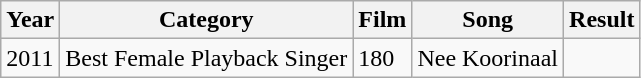<table class="wikitable sortable">
<tr>
<th>Year</th>
<th>Category</th>
<th>Film</th>
<th>Song</th>
<th>Result</th>
</tr>
<tr>
<td>2011</td>
<td>Best Female Playback Singer</td>
<td>180</td>
<td>Nee Koorinaal</td>
<td></td>
</tr>
</table>
